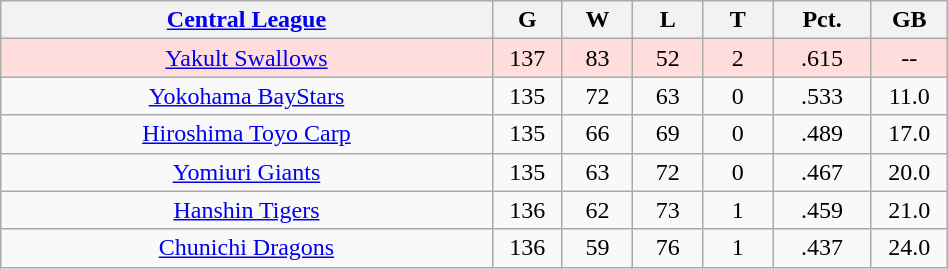<table class="wikitable"  style="width:50%; text-align:center;">
<tr>
<th style="width:35%;"><a href='#'>Central League</a></th>
<th style="width:5%;">G</th>
<th style="width:5%;">W</th>
<th style="width:5%;">L</th>
<th style="width:5%;">T</th>
<th style="width:7%;">Pct.</th>
<th style="width:5%;">GB</th>
</tr>
<tr style="background:#fdd;">
<td><a href='#'>Yakult Swallows</a></td>
<td>137</td>
<td>83</td>
<td>52</td>
<td>2</td>
<td>.615</td>
<td>--</td>
</tr>
<tr align=center>
<td><a href='#'>Yokohama BayStars</a></td>
<td>135</td>
<td>72</td>
<td>63</td>
<td>0</td>
<td>.533</td>
<td>11.0</td>
</tr>
<tr align=center>
<td><a href='#'>Hiroshima Toyo Carp</a></td>
<td>135</td>
<td>66</td>
<td>69</td>
<td>0</td>
<td>.489</td>
<td>17.0</td>
</tr>
<tr align=center>
<td><a href='#'>Yomiuri Giants</a></td>
<td>135</td>
<td>63</td>
<td>72</td>
<td>0</td>
<td>.467</td>
<td>20.0</td>
</tr>
<tr align=center>
<td><a href='#'>Hanshin Tigers</a></td>
<td>136</td>
<td>62</td>
<td>73</td>
<td>1</td>
<td>.459</td>
<td>21.0</td>
</tr>
<tr align=center>
<td><a href='#'>Chunichi Dragons</a></td>
<td>136</td>
<td>59</td>
<td>76</td>
<td>1</td>
<td>.437</td>
<td>24.0</td>
</tr>
</table>
